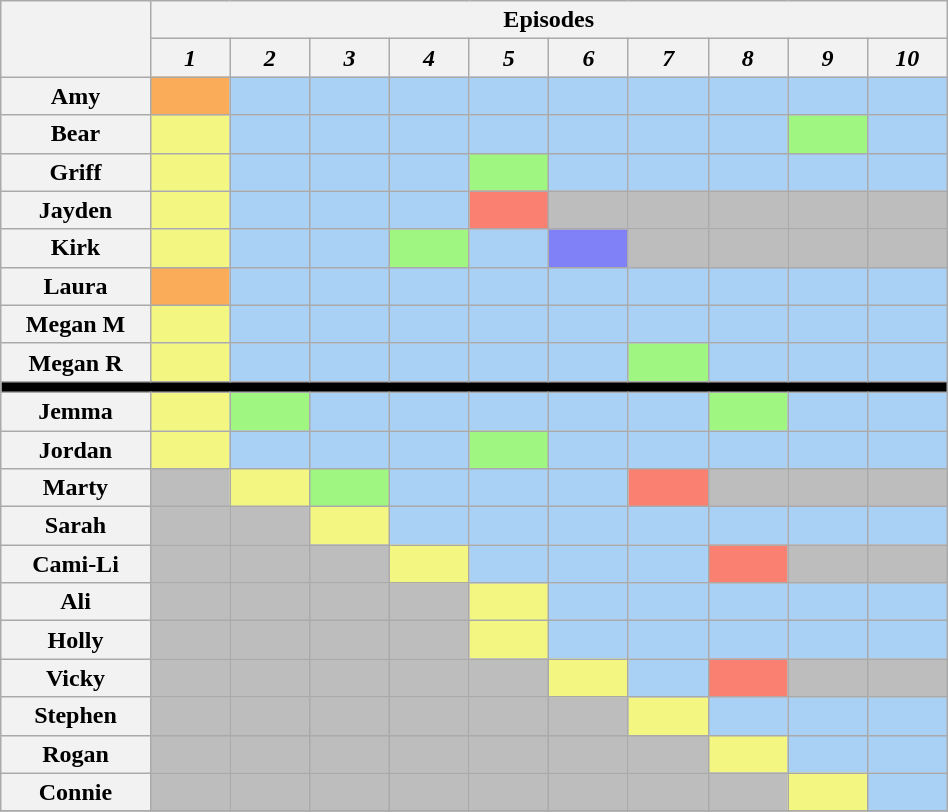<table class="wikitable" style="text-align:center; width:50%;">
<tr>
<th rowspan="2" style="width:15%;"></th>
<th colspan="10" style="text-align:center;">Episodes</th>
</tr>
<tr>
<th style="text-align:center; width:8%;"><em>1</em></th>
<th style="text-align:center; width:8%;"><em>2</em></th>
<th style="text-align:center; width:8%;"><em>3</em></th>
<th style="text-align:center; width:8%;"><em>4</em></th>
<th style="text-align:center; width:8%;"><em>5</em></th>
<th style="text-align:center; width:8%;"><em>6</em></th>
<th style="text-align:center; width:8%;"><em>7</em></th>
<th style="text-align:center; width:8%;"><em>8</em></th>
<th style="text-align:center; width:8%;"><em>9</em></th>
<th style="text-align:center; width:8%;"><em>10</em></th>
</tr>
<tr>
<th>Amy</th>
<th style="background:#FAAC58;"></th>
<th style="background:#A9D0F5;"></th>
<th style="background:#A9D0F5;"></th>
<th style="background:#A9D0F5;"></th>
<th style="background:#A9D0F5;"></th>
<th style="background:#A9D0F5;"></th>
<th style="background:#A9D0F5;"></th>
<th style="background:#A9D0F5;"></th>
<th style="background:#A9D0F5;"></th>
<th style="background:#A9D0F5;"></th>
</tr>
<tr>
<th>Bear</th>
<th style="background:#F3F781;"></th>
<th style="background:#A9D0F5;"></th>
<th style="background:#A9D0F5;"></th>
<th style="background:#A9D0F5;"></th>
<th style="background:#A9D0F5;"></th>
<th style="background:#A9D0F5;"></th>
<th style="background:#A9D0F5;"></th>
<th style="background:#A9D0F5;"></th>
<th style="background:#9FF781;"></th>
<th style="background:#A9D0F5;"></th>
</tr>
<tr>
<th>Griff</th>
<th style="background:#F3F781;"></th>
<th style="background:#A9D0F5;"></th>
<th style="background:#A9D0F5;"></th>
<th style="background:#A9D0F5;"></th>
<th style="background:#9FF781;"></th>
<th style="background:#A9D0F5;"></th>
<th style="background:#A9D0F5;"></th>
<th style="background:#A9D0F5;"></th>
<th style="background:#A9D0F5;"></th>
<th style="background:#A9D0F5;"></th>
</tr>
<tr>
<th>Jayden</th>
<th style="background:#F3F781;"></th>
<th style="background:#A9D0F5;"></th>
<th style="background:#A9D0F5;"></th>
<th style="background:#A9D0F5;"></th>
<th style="background:#FA8072;"></th>
<th style="background:#BDBDBD;"></th>
<th style="background:#BDBDBD;"></th>
<th style="background:#BDBDBD;"></th>
<th style="background:#BDBDBD;"></th>
<th style="background:#BDBDBD;"></th>
</tr>
<tr>
<th>Kirk</th>
<th style="background:#F3F781;"></th>
<th style="background:#A9D0F5;"></th>
<th style="background:#A9D0F5;"></th>
<th style="background:#9FF781;"></th>
<th style="background:#A9D0F5;"></th>
<th style="background:#8181F7;"></th>
<th style="background:#BDBDBD;"></th>
<th style="background:#BDBDBD;"></th>
<th style="background:#BDBDBD;"></th>
<th style="background:#BDBDBD;"></th>
</tr>
<tr>
<th>Laura</th>
<th style="background:#FAAC58;"></th>
<th style="background:#A9D0F5;"></th>
<th style="background:#A9D0F5;"></th>
<th style="background:#A9D0F5;"></th>
<th style="background:#A9D0F5;"></th>
<th style="background:#A9D0F5;"></th>
<th style="background:#A9D0F5;"></th>
<th style="background:#A9D0F5;"></th>
<th style="background:#A9D0F5;"></th>
<th style="background:#A9D0F5;"></th>
</tr>
<tr>
<th>Megan M</th>
<th style="background:#F3F781;"></th>
<th style="background:#A9D0F5;"></th>
<th style="background:#A9D0F5;"></th>
<th style="background:#A9D0F5;"></th>
<th style="background:#A9D0F5;"></th>
<th style="background:#A9D0F5;"></th>
<th style="background:#A9D0F5;"></th>
<th style="background:#A9D0F5;"></th>
<th style="background:#A9D0F5;"></th>
<th style="background:#A9D0F5;"></th>
</tr>
<tr>
<th>Megan R</th>
<th style="background:#F3F781;"></th>
<th style="background:#A9D0F5;"></th>
<th style="background:#A9D0F5;"></th>
<th style="background:#A9D0F5;"></th>
<th style="background:#A9D0F5;"></th>
<th style="background:#A9D0F5;"></th>
<th style="background:#9FF781;"></th>
<th style="background:#A9D0F5;"></th>
<th style="background:#A9D0F5;"></th>
<th style="background:#A9D0F5;"></th>
</tr>
<tr>
<th style="background:#000" colspan="11"></th>
</tr>
<tr>
<th>Jemma</th>
<th style="background:#F3F781;"></th>
<th style="background:#9FF781;"></th>
<th style="background:#A9D0F5;"></th>
<th style="background:#A9D0F5;"></th>
<th style="background:#A9D0F5;"></th>
<th style="background:#A9D0F5;"></th>
<th style="background:#A9D0F5;"></th>
<th style="background:#9FF781;"></th>
<th style="background:#A9D0F5;"></th>
<th style="background:#A9D0F5;"></th>
</tr>
<tr>
<th>Jordan</th>
<th style="background:#F3F781;"></th>
<th style="background:#A9D0F5;"></th>
<th style="background:#A9D0F5;"></th>
<th style="background:#A9D0F5;"></th>
<th style="background:#9FF781;"></th>
<th style="background:#A9D0F5;"></th>
<th style="background:#A9D0F5;"></th>
<th style="background:#A9D0F5;"></th>
<th style="background:#A9D0F5;"></th>
<th style="background:#A9D0F5;"></th>
</tr>
<tr>
<th>Marty</th>
<th style="background:#BDBDBD;"></th>
<th style="background:#F3F781;"></th>
<th style="background:#9FF781;"></th>
<th style="background:#A9D0F5;"></th>
<th style="background:#A9D0F5;"></th>
<th style="background:#A9D0F5;"></th>
<th style="background:#FA8072;"></th>
<th style="background:#BDBDBD;"></th>
<th style="background:#BDBDBD;"></th>
<th style="background:#BDBDBD;"></th>
</tr>
<tr>
<th>Sarah</th>
<th style="background:#BDBDBD;"></th>
<th style="background:#BDBDBD;"></th>
<th style="background:#F3F781;"></th>
<th style="background:#A9D0F5;"></th>
<th style="background:#A9D0F5;"></th>
<th style="background:#A9D0F5;"></th>
<th style="background:#A9D0F5;"></th>
<th style="background:#A9D0F5;"></th>
<th style="background:#A9D0F5;"></th>
<th style="background:#A9D0F5;"></th>
</tr>
<tr>
<th>Cami-Li</th>
<th style="background:#BDBDBD;"></th>
<th style="background:#BDBDBD;"></th>
<th style="background:#BDBDBD;"></th>
<th style="background:#F3F781;"></th>
<th style="background:#A9D0F5;"></th>
<th style="background:#A9D0F5;"></th>
<th style="background:#A9D0F5;"></th>
<th style="background:#FA8072;"></th>
<th style="background:#BDBDBD;"></th>
<th style="background:#BDBDBD;"></th>
</tr>
<tr>
<th>Ali</th>
<th style="background:#BDBDBD;"></th>
<th style="background:#BDBDBD;"></th>
<th style="background:#BDBDBD;"></th>
<th style="background:#BDBDBD;"></th>
<th style="background:#F3F781;"></th>
<th style="background:#A9D0F5;"></th>
<th style="background:#A9D0F5;"></th>
<th style="background:#A9D0F5;"></th>
<th style="background:#A9D0F5;"></th>
<th style="background:#A9D0F5;"></th>
</tr>
<tr>
<th>Holly</th>
<th style="background:#BDBDBD;"></th>
<th style="background:#BDBDBD;"></th>
<th style="background:#BDBDBD;"></th>
<th style="background:#BDBDBD;"></th>
<th style="background:#F3F781;"></th>
<th style="background:#A9D0F5;"></th>
<th style="background:#A9D0F5;"></th>
<th style="background:#A9D0F5;"></th>
<th style="background:#A9D0F5;"></th>
<th style="background:#A9D0F5;"></th>
</tr>
<tr>
<th>Vicky</th>
<th style="background:#BDBDBD;"></th>
<th style="background:#BDBDBD;"></th>
<th style="background:#BDBDBD;"></th>
<th style="background:#BDBDBD;"></th>
<th style="background:#BDBDBD;"></th>
<th style="background:#F3F781;"></th>
<th style="background:#A9D0F5;"></th>
<th style="background:#FA8072;"></th>
<th style="background:#BDBDBD;"></th>
<th style="background:#BDBDBD;"></th>
</tr>
<tr>
<th>Stephen</th>
<th style="background:#BDBDBD;"></th>
<th style="background:#BDBDBD;"></th>
<th style="background:#BDBDBD;"></th>
<th style="background:#BDBDBD;"></th>
<th style="background:#BDBDBD;"></th>
<th style="background:#BDBDBD;"></th>
<th style="background:#F3F781;"></th>
<th style="background:#A9D0F5;"></th>
<th style="background:#A9D0F5;"></th>
<th style="background:#A9D0F5;"></th>
</tr>
<tr>
<th>Rogan</th>
<th style="background:#BDBDBD;"></th>
<th style="background:#BDBDBD;"></th>
<th style="background:#BDBDBD;"></th>
<th style="background:#BDBDBD;"></th>
<th style="background:#BDBDBD;"></th>
<th style="background:#BDBDBD;"></th>
<th style="background:#BDBDBD;"></th>
<th style="background:#F3F781;"></th>
<th style="background:#A9D0F5;"></th>
<th style="background:#A9D0F5;"></th>
</tr>
<tr>
<th>Connie</th>
<th style="background:#BDBDBD;"></th>
<th style="background:#BDBDBD;"></th>
<th style="background:#BDBDBD;"></th>
<th style="background:#BDBDBD;"></th>
<th style="background:#BDBDBD;"></th>
<th style="background:#BDBDBD;"></th>
<th style="background:#BDBDBD;"></th>
<th style="background:#BDBDBD;"></th>
<th style="background:#F3F781;"></th>
<th style="background:#A9D0F5;"></th>
</tr>
<tr>
</tr>
</table>
